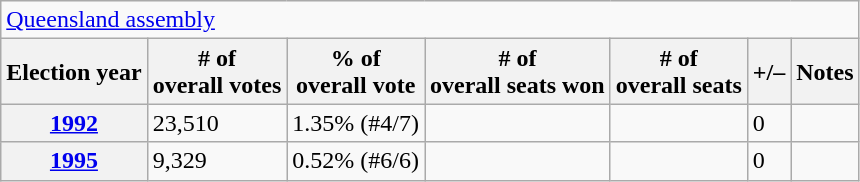<table class=wikitable>
<tr>
<td colspan=7><a href='#'>Queensland assembly</a></td>
</tr>
<tr>
<th>Election year</th>
<th># of<br>overall votes</th>
<th>% of<br>overall vote</th>
<th># of<br>overall seats won</th>
<th># of<br>overall seats</th>
<th>+/–</th>
<th>Notes</th>
</tr>
<tr>
<th><a href='#'>1992</a></th>
<td>23,510</td>
<td>1.35% (#4/7)</td>
<td></td>
<td></td>
<td> 0</td>
<td></td>
</tr>
<tr>
<th><a href='#'>1995</a></th>
<td>9,329</td>
<td>0.52% (#6/6)</td>
<td></td>
<td></td>
<td> 0</td>
<td></td>
</tr>
</table>
